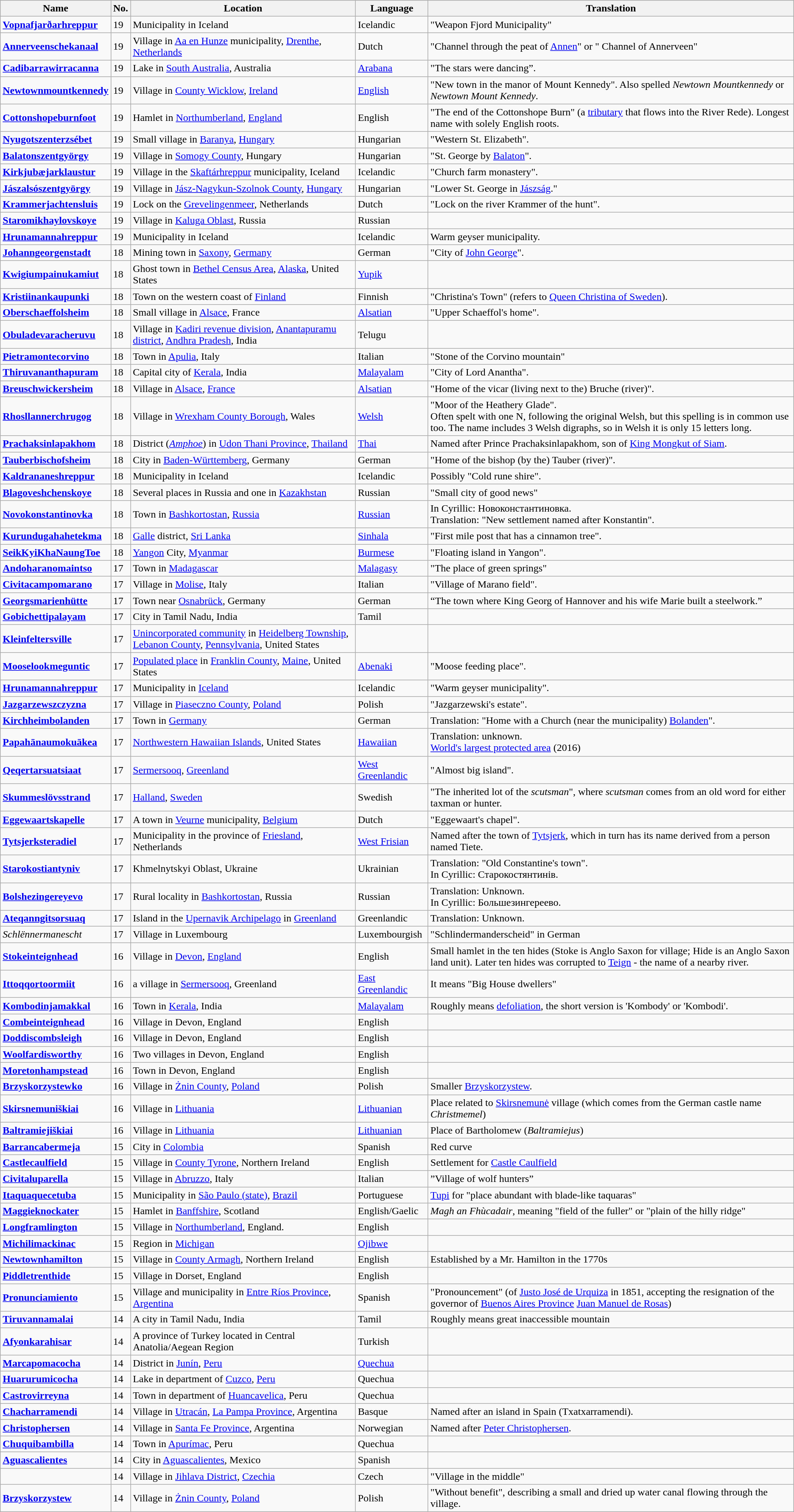<table class="wikitable">
<tr>
<th>Name</th>
<th>No.</th>
<th>Location</th>
<th>Language</th>
<th>Translation</th>
</tr>
<tr>
<td><strong><a href='#'>Vopnafjarðarhreppur</a></strong></td>
<td>19</td>
<td>Municipality in Iceland</td>
<td>Icelandic</td>
<td>"Weapon Fjord Municipality"</td>
</tr>
<tr>
<td><strong><a href='#'>Annerveenschekanaal</a></strong></td>
<td>19</td>
<td>Village in <a href='#'>Aa en Hunze</a> municipality, <a href='#'>Drenthe</a>, <a href='#'>Netherlands</a></td>
<td>Dutch</td>
<td>"Channel through the peat of <a href='#'>Annen</a>" or " Channel of Annerveen"</td>
</tr>
<tr>
<td><strong><a href='#'>Cadibarrawirracanna</a></strong></td>
<td>19</td>
<td>Lake in <a href='#'>South Australia</a>, Australia</td>
<td><a href='#'>Arabana</a></td>
<td>"The stars were dancing”.</td>
</tr>
<tr>
<td><strong><a href='#'>Newtownmountkennedy</a></strong></td>
<td>19</td>
<td>Village in <a href='#'>County Wicklow</a>, <a href='#'>Ireland</a></td>
<td><a href='#'>English</a></td>
<td>"New town in the manor of Mount Kennedy". Also spelled <em>Newtown Mountkennedy</em> or <em>Newtown Mount Kennedy</em>.</td>
</tr>
<tr>
<td><strong><a href='#'>Cottonshopeburnfoot</a></strong></td>
<td>19</td>
<td>Hamlet in <a href='#'>Northumberland</a>, <a href='#'>England</a></td>
<td>English</td>
<td>"The end of the Cottonshope Burn" (a <a href='#'>tributary</a> that flows into the River Rede). Longest name with solely English roots.</td>
</tr>
<tr>
<td><strong><a href='#'>Nyugotszenterzsébet</a></strong></td>
<td>19</td>
<td>Small village in <a href='#'>Baranya</a>, <a href='#'>Hungary</a></td>
<td>Hungarian</td>
<td>"Western St. Elizabeth".</td>
</tr>
<tr>
<td><strong><a href='#'>Balatonszentgyörgy</a></strong></td>
<td>19</td>
<td>Village in <a href='#'>Somogy County</a>, Hungary</td>
<td>Hungarian</td>
<td>"St. George by <a href='#'>Balaton</a>".</td>
</tr>
<tr>
<td><strong><a href='#'>Kirkjubæjarklaustur</a></strong></td>
<td>19</td>
<td>Village in the <a href='#'>Skaftárhreppur</a> municipality, Iceland</td>
<td>Icelandic</td>
<td>"Church farm monastery".</td>
</tr>
<tr>
<td><strong><a href='#'>Jászalsószentgyörgy</a></strong></td>
<td>19</td>
<td>Village in <a href='#'>Jász-Nagykun-Szolnok County</a>, <a href='#'>Hungary</a></td>
<td>Hungarian</td>
<td>"Lower St. George in <a href='#'>Jászság</a>."</td>
</tr>
<tr>
<td><strong><a href='#'>Krammerjachtensluis</a></strong></td>
<td>19</td>
<td>Lock on the <a href='#'>Grevelingenmeer</a>, Netherlands</td>
<td>Dutch</td>
<td>"Lock on the river Krammer of the hunt".</td>
</tr>
<tr>
<td><strong><a href='#'>Staromikhaylovskoye</a></strong></td>
<td>19</td>
<td>Village in <a href='#'>Kaluga Oblast</a>, Russia</td>
<td>Russian</td>
<td></td>
</tr>
<tr>
<td><strong><a href='#'>Hrunamannahreppur</a></strong></td>
<td>19</td>
<td>Municipality in Iceland</td>
<td>Icelandic</td>
<td>Warm geyser municipality.</td>
</tr>
<tr>
<td><strong><a href='#'>Johanngeorgenstadt</a></strong></td>
<td>18</td>
<td>Mining town in <a href='#'>Saxony</a>, <a href='#'>Germany</a></td>
<td>German</td>
<td>"City of <a href='#'>John George</a>".</td>
</tr>
<tr>
<td><strong><a href='#'>Kwigiumpainukamiut</a></strong></td>
<td>18</td>
<td>Ghost town in <a href='#'>Bethel Census Area</a>, <a href='#'>Alaska</a>, United States</td>
<td><a href='#'>Yupik</a></td>
<td></td>
</tr>
<tr>
<td><strong><a href='#'>Kristiinankaupunki</a></strong></td>
<td>18</td>
<td>Town on the western coast of <a href='#'>Finland</a></td>
<td>Finnish</td>
<td>"Christina's Town" (refers to <a href='#'>Queen Christina of Sweden</a>).</td>
</tr>
<tr>
<td><strong><a href='#'>Oberschaeffolsheim</a></strong></td>
<td>18</td>
<td>Small village in <a href='#'>Alsace</a>, France</td>
<td><a href='#'>Alsatian</a></td>
<td>"Upper Schaeffol's home".</td>
</tr>
<tr>
<td><strong><a href='#'>Obuladevaracheruvu</a></strong></td>
<td>18</td>
<td>Village in <a href='#'>Kadiri revenue division</a>, <a href='#'>Anantapuramu district</a>, <a href='#'>Andhra Pradesh</a>, India</td>
<td>Telugu</td>
<td></td>
</tr>
<tr>
<td><strong><a href='#'>Pietramontecorvino</a></strong></td>
<td>18</td>
<td>Town in <a href='#'>Apulia</a>, Italy</td>
<td>Italian</td>
<td>"Stone of the Corvino mountain"</td>
</tr>
<tr>
<td><strong><a href='#'>Thiruvananthapuram</a></strong></td>
<td>18</td>
<td>Capital city of <a href='#'>Kerala</a>, India</td>
<td><a href='#'>Malayalam</a></td>
<td>"City of Lord Anantha".</td>
</tr>
<tr>
<td><strong><a href='#'>Breuschwickersheim</a></strong></td>
<td>18</td>
<td>Village in <a href='#'>Alsace</a>, <a href='#'>France</a></td>
<td><a href='#'>Alsatian</a></td>
<td>"Home of the vicar (living next to the) Bruche (river)".</td>
</tr>
<tr>
<td><strong><a href='#'>Rhosllannerchrugog</a></strong></td>
<td>18</td>
<td>Village in <a href='#'>Wrexham County Borough</a>, Wales</td>
<td><a href='#'>Welsh</a></td>
<td>"Moor of the Heathery Glade".<br>Often spelt with one N, following the original Welsh, but this spelling is in common use too.
The name includes 3 Welsh digraphs, so in Welsh it is only 15 letters long.</td>
</tr>
<tr>
<td><strong><a href='#'>Prachaksinlapakhom</a></strong></td>
<td>18</td>
<td>District (<em><a href='#'>Amphoe</a></em>) in <a href='#'>Udon Thani Province</a>, <a href='#'>Thailand</a></td>
<td><a href='#'>Thai</a></td>
<td>Named after Prince Prachaksinlapakhom, son of <a href='#'>King Mongkut of Siam</a>.</td>
</tr>
<tr>
<td><strong><a href='#'>Tauberbischofsheim</a></strong></td>
<td>18</td>
<td>City in <a href='#'>Baden-Württemberg</a>, Germany</td>
<td>German</td>
<td>"Home of the bishop (by the) Tauber (river)".</td>
</tr>
<tr>
<td><strong><a href='#'>Kaldrananeshreppur</a></strong></td>
<td>18</td>
<td>Municipality in Iceland</td>
<td>Icelandic</td>
<td>Possibly "Cold rune shire".</td>
</tr>
<tr>
<td><strong><a href='#'>Blagoveshchenskoye</a></strong></td>
<td>18</td>
<td>Several places in Russia and one in <a href='#'>Kazakhstan</a></td>
<td>Russian</td>
<td>"Small city of good news"</td>
</tr>
<tr>
<td><strong><a href='#'>Novokonstantinovka</a></strong></td>
<td>18</td>
<td>Town in <a href='#'>Bashkortostan</a>, <a href='#'>Russia</a></td>
<td><a href='#'>Russian</a></td>
<td>In Cyrillic: Новоконстантиновка.<br>Translation: "New settlement named after Konstantin".</td>
</tr>
<tr>
<td><strong><a href='#'>Kurundugahahetekma</a></strong></td>
<td>18</td>
<td><a href='#'>Galle</a> district, <a href='#'>Sri Lanka</a></td>
<td><a href='#'>Sinhala</a></td>
<td>"First mile post that has a cinnamon tree".</td>
</tr>
<tr>
<td><strong><a href='#'>SeikKyiKhaNaungToe</a></strong></td>
<td>18</td>
<td><a href='#'>Yangon</a> City, <a href='#'>Myanmar</a></td>
<td><a href='#'>Burmese</a></td>
<td>"Floating island in Yangon".</td>
</tr>
<tr>
<td><strong><a href='#'>Andoharanomaintso</a></strong></td>
<td>17</td>
<td>Town in <a href='#'>Madagascar</a></td>
<td><a href='#'>Malagasy</a></td>
<td>"The place of green springs"</td>
</tr>
<tr>
<td><strong><a href='#'>Civitacampomarano</a></strong></td>
<td>17</td>
<td>Village in <a href='#'>Molise</a>, Italy</td>
<td>Italian</td>
<td>"Village of Marano field".</td>
</tr>
<tr>
<td><strong><a href='#'>Georgsmarienhütte</a></strong></td>
<td>17</td>
<td>Town near <a href='#'>Osnabrück</a>, Germany</td>
<td>German</td>
<td>“The town where King Georg of Hannover and his wife Marie built a steelwork.”</td>
</tr>
<tr>
<td><strong><a href='#'>Gobichettipalayam</a></strong></td>
<td>17</td>
<td>City in Tamil Nadu, India</td>
<td>Tamil</td>
<td></td>
</tr>
<tr>
<td><strong><a href='#'>Kleinfeltersville</a></strong></td>
<td>17</td>
<td><a href='#'>Unincorporated community</a> in <a href='#'>Heidelberg Township</a>, <a href='#'>Lebanon County</a>, <a href='#'>Pennsylvania</a>, United States</td>
<td></td>
<td></td>
</tr>
<tr>
<td><strong><a href='#'>Mooselookmeguntic</a></strong></td>
<td>17</td>
<td><a href='#'>Populated place</a> in <a href='#'>Franklin County</a>, <a href='#'>Maine</a>, United States</td>
<td><a href='#'>Abenaki</a></td>
<td>"Moose feeding place".</td>
</tr>
<tr>
<td><strong><a href='#'>Hrunamannahreppur</a></strong></td>
<td>17</td>
<td>Municipality in <a href='#'>Iceland</a></td>
<td>Icelandic</td>
<td>"Warm geyser municipality".</td>
</tr>
<tr>
<td><strong><a href='#'>Jazgarzewszczyzna</a></strong></td>
<td>17</td>
<td>Village in <a href='#'>Piaseczno County</a>, <a href='#'>Poland</a></td>
<td>Polish</td>
<td>"Jazgarzewski's estate".</td>
</tr>
<tr>
<td><strong><a href='#'>Kirchheimbolanden</a></strong></td>
<td>17</td>
<td>Town in <a href='#'>Germany</a></td>
<td>German</td>
<td>Translation: "Home with a Church (near the municipality) <a href='#'>Bolanden</a>".</td>
</tr>
<tr>
<td><strong><a href='#'>Papahānaumokuākea</a></strong></td>
<td>17</td>
<td><a href='#'>Northwestern Hawaiian Islands</a>, United States</td>
<td><a href='#'>Hawaiian</a></td>
<td>Translation: unknown.<br><a href='#'>World's largest protected area</a> (2016)</td>
</tr>
<tr>
<td><strong><a href='#'>Qeqertarsuatsiaat</a></strong></td>
<td>17</td>
<td><a href='#'>Sermersooq</a>, <a href='#'>Greenland</a></td>
<td><a href='#'>West Greenlandic</a></td>
<td>"Almost big island".</td>
</tr>
<tr>
<td><strong><a href='#'>Skummeslövsstrand</a></strong></td>
<td>17</td>
<td><a href='#'>Halland</a>, <a href='#'>Sweden</a></td>
<td>Swedish</td>
<td>"The inherited lot of the <em>scutsman</em>", where <em>scutsman</em> comes from an old word for either taxman or hunter.</td>
</tr>
<tr>
<td><strong><a href='#'>Eggewaartskapelle</a></strong></td>
<td>17</td>
<td>A town in <a href='#'>Veurne</a> municipality, <a href='#'>Belgium</a></td>
<td>Dutch</td>
<td>"Eggewaart's chapel".</td>
</tr>
<tr>
<td><strong><a href='#'>Tytsjerksteradiel</a></strong></td>
<td>17</td>
<td>Municipality in the province of <a href='#'>Friesland</a>, Netherlands</td>
<td><a href='#'>West Frisian</a></td>
<td>Named after the town of <a href='#'>Tytsjerk</a>, which in turn has its name derived from a person named Tiete.</td>
</tr>
<tr>
<td><strong><a href='#'>Starokostiantyniv</a></strong></td>
<td>17</td>
<td>Khmelnytskyi Oblast, Ukraine</td>
<td>Ukrainian</td>
<td>Translation: "Old Constantine's town".<br>In Cyrillic: Старокостянтинів.</td>
</tr>
<tr>
<td><strong><a href='#'>Bolshezingereyevo</a></strong></td>
<td>17</td>
<td>Rural locality in <a href='#'>Bashkortostan</a>, Russia</td>
<td>Russian</td>
<td>Translation: Unknown.<br>In Cyrillic: Большезингереево.</td>
</tr>
<tr>
<td><strong><a href='#'>Ateqanngitsorsuaq</a></strong></td>
<td>17</td>
<td>Island in the <a href='#'>Upernavik Archipelago</a> in <a href='#'>Greenland</a></td>
<td>Greenlandic</td>
<td>Translation: Unknown.</td>
</tr>
<tr>
<td><em>Schlënnermanescht</em></td>
<td>17</td>
<td>Village in Luxembourg</td>
<td>Luxembourgish</td>
<td>"Schlindermanderscheid" in German</td>
</tr>
<tr>
<td><strong><a href='#'>Stokeinteignhead</a></strong></td>
<td>16</td>
<td>Village in <a href='#'>Devon</a>, <a href='#'>England</a></td>
<td>English</td>
<td>Small hamlet in the ten hides (Stoke is Anglo Saxon for village; Hide is an Anglo Saxon land unit). Later ten hides was corrupted to <a href='#'>Teign</a> - the name of a nearby river.</td>
</tr>
<tr>
<td><strong><a href='#'>Ittoqqortoormiit</a></strong></td>
<td>16</td>
<td>a village in <a href='#'>Sermersooq</a>, Greenland</td>
<td><a href='#'>East Greenlandic</a></td>
<td>It means "Big House dwellers"</td>
</tr>
<tr>
<td><strong><a href='#'>Kombodinjamakkal</a></strong></td>
<td>16</td>
<td>Town in <a href='#'>Kerala</a>, India</td>
<td><a href='#'>Malayalam</a></td>
<td>Roughly means <a href='#'>defoliation</a>, the short version is 'Kombody' or 'Kombodi'.</td>
</tr>
<tr>
<td><strong><a href='#'>Combeinteignhead</a></strong></td>
<td>16</td>
<td>Village in Devon, England</td>
<td>English</td>
<td></td>
</tr>
<tr>
<td><strong><a href='#'>Doddiscombsleigh</a></strong></td>
<td>16</td>
<td>Village in Devon, England</td>
<td>English</td>
<td></td>
</tr>
<tr>
<td><strong><a href='#'>Woolfardisworthy</a></strong></td>
<td>16</td>
<td>Two villages in Devon, England</td>
<td>English</td>
<td></td>
</tr>
<tr>
<td><strong><a href='#'>Moretonhampstead</a></strong></td>
<td>16</td>
<td>Town in Devon, England</td>
<td>English</td>
<td></td>
</tr>
<tr>
<td><strong><a href='#'>Brzyskorzystewko</a></strong></td>
<td>16</td>
<td>Village in <a href='#'>Żnin County</a>, <a href='#'>Poland</a></td>
<td>Polish</td>
<td>Smaller <a href='#'>Brzyskorzystew</a>.</td>
</tr>
<tr>
<td><strong><a href='#'>Skirsnemuniškiai</a></strong></td>
<td>16</td>
<td>Village in <a href='#'>Lithuania</a></td>
<td><a href='#'>Lithuanian</a></td>
<td>Place related to <a href='#'>Skirsnemunė</a> village (which comes from the German castle name <em>Christmemel</em>)</td>
</tr>
<tr>
<td><strong><a href='#'>Baltramiejiškiai</a></strong></td>
<td>16</td>
<td>Village in <a href='#'>Lithuania</a></td>
<td><a href='#'>Lithuanian</a></td>
<td>Place of Bartholomew (<em>Baltramiejus</em>)</td>
</tr>
<tr>
<td><strong><a href='#'>Barrancabermeja</a></strong></td>
<td>15</td>
<td>City in <a href='#'>Colombia</a></td>
<td>Spanish</td>
<td>Red curve</td>
</tr>
<tr>
<td><strong><a href='#'>Castlecaulfield</a></strong></td>
<td>15</td>
<td>Village in <a href='#'>County Tyrone</a>, Northern Ireland</td>
<td>English</td>
<td>Settlement for <a href='#'>Castle Caulfield</a></td>
</tr>
<tr>
<td><strong><a href='#'>Civitaluparella</a></strong></td>
<td>15</td>
<td>Village in <a href='#'>Abruzzo</a>, Italy</td>
<td>Italian</td>
<td>”Village of wolf hunters”</td>
</tr>
<tr>
<td><strong><a href='#'>Itaquaquecetuba</a></strong></td>
<td>15</td>
<td>Municipality in <a href='#'>São Paulo (state)</a>, <a href='#'>Brazil</a></td>
<td>Portuguese</td>
<td><a href='#'>Tupi</a> for "place abundant with blade-like taquaras"</td>
</tr>
<tr>
<td><strong><a href='#'>Maggieknockater</a></strong></td>
<td>15</td>
<td>Hamlet in <a href='#'>Banffshire</a>, Scotland</td>
<td>English/Gaelic</td>
<td><em>Magh an Fhùcadair</em>, meaning "field of the fuller" or "plain of the hilly ridge"</td>
</tr>
<tr>
<td><strong><a href='#'>Longframlington</a></strong></td>
<td>15</td>
<td>Village in <a href='#'>Northumberland</a>, England.</td>
<td>English</td>
</tr>
<tr>
<td><strong><a href='#'>Michilimackinac</a></strong></td>
<td>15</td>
<td>Region in <a href='#'>Michigan</a></td>
<td><a href='#'>Ojibwe</a></td>
<td></td>
</tr>
<tr>
<td><strong><a href='#'>Newtownhamilton</a></strong></td>
<td>15</td>
<td>Village in <a href='#'>County Armagh</a>, Northern Ireland</td>
<td>English</td>
<td>Established by a Mr. Hamilton in the 1770s</td>
</tr>
<tr>
<td><strong><a href='#'>Piddletrenthide</a></strong></td>
<td>15</td>
<td>Village in Dorset, England</td>
<td>English</td>
<td></td>
</tr>
<tr>
<td><strong><a href='#'>Pronunciamiento</a></strong></td>
<td>15</td>
<td>Village and municipality in <a href='#'>Entre Ríos Province</a>, <a href='#'>Argentina</a></td>
<td>Spanish</td>
<td>"Pronouncement" (of <a href='#'>Justo José de Urquiza</a> in 1851, accepting the resignation of the governor of <a href='#'>Buenos Aires Province</a> <a href='#'>Juan Manuel de Rosas</a>)</td>
</tr>
<tr>
<td><strong><a href='#'>Tiruvannamalai</a></strong></td>
<td>14</td>
<td>A city in Tamil Nadu, India</td>
<td>Tamil</td>
<td>Roughly means great inaccessible mountain</td>
</tr>
<tr>
<td><strong><a href='#'>Afyonkarahisar</a></strong></td>
<td>14</td>
<td>A province of Turkey located in Central Anatolia/Aegean Region</td>
<td>Turkish</td>
<td></td>
</tr>
<tr>
<td><a href='#'><strong>Marcapomacocha</strong></a></td>
<td>14</td>
<td>District in <a href='#'>Junín</a>, <a href='#'>Peru</a></td>
<td><a href='#'>Quechua</a></td>
<td></td>
</tr>
<tr>
<td><strong><a href='#'>Huarurumicocha</a></strong></td>
<td>14</td>
<td>Lake in department of <a href='#'>Cuzco</a>, <a href='#'>Peru</a></td>
<td>Quechua</td>
<td></td>
</tr>
<tr>
<td><strong><a href='#'>Castrovirreyna</a></strong></td>
<td>14</td>
<td>Town in department of <a href='#'>Huancavelica</a>, Peru</td>
<td>Quechua</td>
<td></td>
</tr>
<tr>
<td><strong><a href='#'>Chacharramendi</a></strong></td>
<td>14</td>
<td>Village in <a href='#'>Utracán</a>, <a href='#'>La Pampa Province</a>, Argentina</td>
<td>Basque</td>
<td>Named after an island in Spain (Txatxarramendi).</td>
</tr>
<tr>
<td><strong><a href='#'>Christophersen</a></strong></td>
<td>14</td>
<td>Village in <a href='#'>Santa Fe Province</a>, Argentina</td>
<td>Norwegian</td>
<td>Named after <a href='#'>Peter Christophersen</a>.</td>
</tr>
<tr>
<td><strong><a href='#'>Chuquibambilla</a></strong></td>
<td>14</td>
<td>Town in <a href='#'>Apurímac</a>, Peru</td>
<td>Quechua</td>
<td></td>
</tr>
<tr>
<td><strong><a href='#'>Aguascalientes</a></strong></td>
<td>14</td>
<td>City in <a href='#'>Aguascalientes</a>, Mexico</td>
<td>Spanish</td>
<td></td>
</tr>
<tr>
<td><strong></strong></td>
<td>14</td>
<td>Village in <a href='#'>Jihlava District</a>, <a href='#'>Czechia</a></td>
<td>Czech</td>
<td>"Village in the middle"</td>
</tr>
<tr>
<td><strong><a href='#'>Brzyskorzystew</a></strong></td>
<td>14</td>
<td>Village in <a href='#'>Żnin County</a>, <a href='#'>Poland</a></td>
<td>Polish</td>
<td>"Without benefit", describing a small and dried up water canal flowing through the village.</td>
</tr>
</table>
